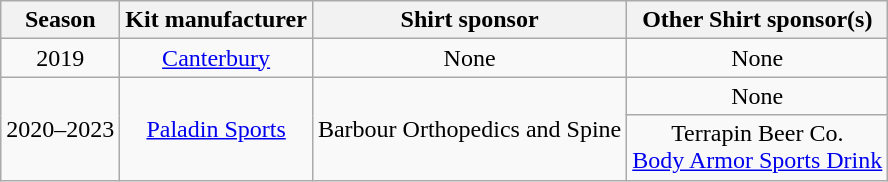<table class="wikitable" style="text-align: center">
<tr>
<th>Season</th>
<th>Kit manufacturer</th>
<th>Shirt sponsor</th>
<th>Other Shirt sponsor(s)</th>
</tr>
<tr>
<td>2019</td>
<td><a href='#'>Canterbury</a></td>
<td>None</td>
<td>None</td>
</tr>
<tr>
<td rowspan="3">2020–2023</td>
<td rowspan="3"><a href='#'>Paladin Sports</a></td>
<td rowspan="2">Barbour Orthopedics and Spine</td>
<td>None</td>
</tr>
<tr>
<td>Terrapin Beer Co.<br><a href='#'>Body Armor Sports Drink</a></td>
</tr>
</table>
